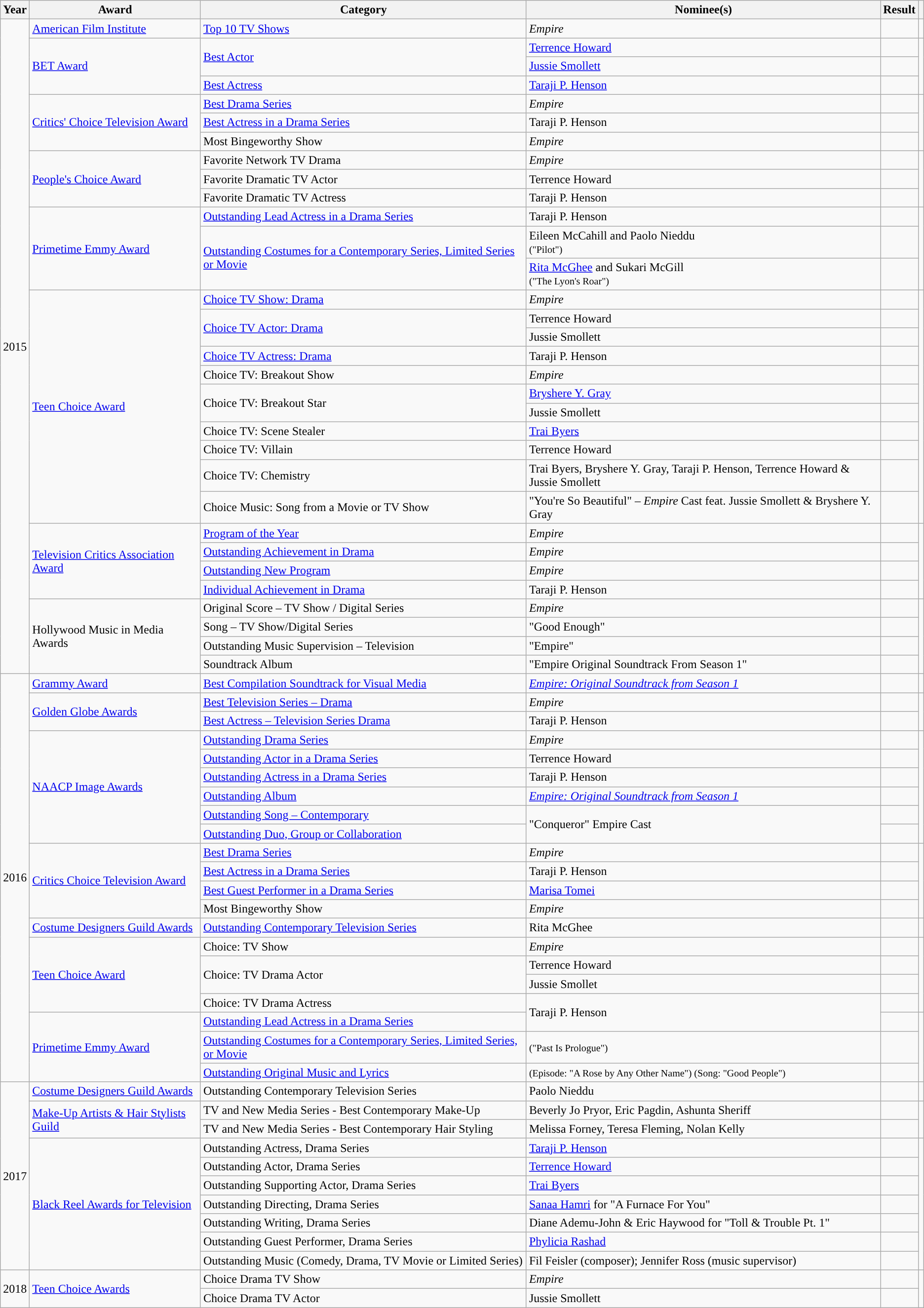<table class="wikitable sortable plainrowheaders" style="font-size\">
<tr>
<th>Year</th>
<th>Award</th>
<th>Category</th>
<th>Nominee(s)</th>
<th>Result</th>
<th scope="col" class="unsortable"></th>
</tr>
<tr>
<td rowspan=32>2015</td>
<td><a href='#'>American Film Institute</a></td>
<td><a href='#'>Top 10 TV Shows</a></td>
<td><em>Empire</em></td>
<td></td>
<td></td>
</tr>
<tr>
<td rowspan=3><a href='#'>BET Award</a></td>
<td rowspan=2><a href='#'>Best Actor</a></td>
<td><a href='#'>Terrence Howard</a></td>
<td></td>
<td rowspan=3></td>
</tr>
<tr>
<td><a href='#'>Jussie Smollett</a></td>
<td></td>
</tr>
<tr>
<td><a href='#'>Best Actress</a></td>
<td><a href='#'>Taraji P. Henson</a></td>
<td></td>
</tr>
<tr>
<td rowspan=3><a href='#'>Critics' Choice Television Award</a></td>
<td><a href='#'>Best Drama Series</a></td>
<td><em>Empire</em></td>
<td></td>
<td rowspan=3></td>
</tr>
<tr>
<td><a href='#'>Best Actress in a Drama Series</a></td>
<td>Taraji P. Henson</td>
<td></td>
</tr>
<tr>
<td>Most Bingeworthy Show</td>
<td><em>Empire</em></td>
<td></td>
</tr>
<tr>
<td rowspan=3><a href='#'>People's Choice Award</a></td>
<td>Favorite Network TV Drama</td>
<td><em>Empire</em></td>
<td></td>
<td rowspan=3></td>
</tr>
<tr>
<td>Favorite Dramatic TV Actor</td>
<td>Terrence Howard</td>
<td></td>
</tr>
<tr>
<td>Favorite Dramatic TV Actress</td>
<td>Taraji P. Henson</td>
<td></td>
</tr>
<tr>
<td rowspan=3><a href='#'>Primetime Emmy Award</a></td>
<td><a href='#'>Outstanding Lead Actress in a Drama Series</a></td>
<td>Taraji P. Henson</td>
<td></td>
<td rowspan=3></td>
</tr>
<tr>
<td rowspan=2><a href='#'>Outstanding Costumes for a Contemporary Series, Limited Series or Movie</a></td>
<td>Eileen McCahill and Paolo Nieddu<br><small>("Pilot")</small></td>
<td></td>
</tr>
<tr>
<td><a href='#'>Rita McGhee</a> and Sukari McGill<br><small>("The Lyon's Roar")</small></td>
<td></td>
</tr>
<tr>
<td rowspan=11><a href='#'>Teen Choice Award</a></td>
<td><a href='#'>Choice TV Show: Drama</a></td>
<td><em>Empire</em></td>
<td></td>
<td rowspan=11></td>
</tr>
<tr>
<td rowspan=2><a href='#'>Choice TV Actor: Drama</a></td>
<td>Terrence Howard</td>
<td></td>
</tr>
<tr>
<td>Jussie Smollett</td>
<td></td>
</tr>
<tr>
<td><a href='#'>Choice TV Actress: Drama</a></td>
<td>Taraji P. Henson</td>
<td></td>
</tr>
<tr>
<td>Choice TV: Breakout Show</td>
<td><em>Empire</em></td>
<td></td>
</tr>
<tr>
<td rowspan=2>Choice TV: Breakout Star</td>
<td><a href='#'>Bryshere Y. Gray</a></td>
<td></td>
</tr>
<tr>
<td>Jussie Smollett</td>
<td></td>
</tr>
<tr>
<td>Choice TV: Scene Stealer</td>
<td><a href='#'>Trai Byers</a></td>
<td></td>
</tr>
<tr>
<td>Choice TV: Villain</td>
<td>Terrence Howard</td>
<td></td>
</tr>
<tr>
<td>Choice TV: Chemistry</td>
<td>Trai Byers, Bryshere Y. Gray, Taraji P. Henson, Terrence Howard & Jussie Smollett</td>
<td></td>
</tr>
<tr>
<td>Choice Music: Song from a Movie or TV Show</td>
<td>"You're So Beautiful" – <em>Empire</em> Cast feat. Jussie Smollett & Bryshere Y. Gray</td>
<td></td>
</tr>
<tr>
<td rowspan=4><a href='#'>Television Critics Association Award</a></td>
<td><a href='#'>Program of the Year</a></td>
<td><em>Empire</em></td>
<td></td>
<td rowspan=4></td>
</tr>
<tr>
<td><a href='#'>Outstanding Achievement in Drama</a></td>
<td><em>Empire</em></td>
<td></td>
</tr>
<tr>
<td><a href='#'>Outstanding New Program</a></td>
<td><em>Empire</em></td>
<td></td>
</tr>
<tr>
<td><a href='#'>Individual Achievement in Drama</a></td>
<td>Taraji P. Henson</td>
<td></td>
</tr>
<tr>
<td rowspan=4>Hollywood Music in Media Awards</td>
<td>Original Score – TV Show / Digital Series</td>
<td><em>Empire</em></td>
<td></td>
<td rowspan=4></td>
</tr>
<tr>
<td>Song – TV Show/Digital Series</td>
<td>"Good Enough"</td>
<td></td>
</tr>
<tr>
<td>Outstanding Music Supervision – Television</td>
<td>"Empire"</td>
<td></td>
</tr>
<tr>
<td>Soundtrack Album</td>
<td>"Empire Original Soundtrack From Season 1"</td>
<td></td>
</tr>
<tr>
<td rowspan="21">2016</td>
<td><a href='#'>Grammy Award</a></td>
<td><a href='#'>Best Compilation Soundtrack for Visual Media</a></td>
<td><em><a href='#'>Empire: Original Soundtrack from Season 1</a></em></td>
<td></td>
<td></td>
</tr>
<tr>
<td rowspan=2><a href='#'>Golden Globe Awards</a></td>
<td><a href='#'>Best Television Series – Drama</a></td>
<td><em>Empire</em></td>
<td></td>
<td rowspan=2></td>
</tr>
<tr>
<td><a href='#'>Best Actress – Television Series Drama</a></td>
<td>Taraji P. Henson</td>
<td></td>
</tr>
<tr>
<td rowspan=6><a href='#'>NAACP Image Awards</a></td>
<td><a href='#'>Outstanding Drama Series</a></td>
<td><em>Empire</em></td>
<td></td>
<td rowspan=6></td>
</tr>
<tr>
<td><a href='#'>Outstanding Actor in a Drama Series</a></td>
<td>Terrence Howard</td>
<td></td>
</tr>
<tr>
<td><a href='#'>Outstanding Actress in a Drama Series</a></td>
<td>Taraji P. Henson</td>
<td></td>
</tr>
<tr>
<td><a href='#'>Outstanding Album</a></td>
<td><em><a href='#'>Empire: Original Soundtrack from Season 1</a></em></td>
<td></td>
</tr>
<tr>
<td><a href='#'>Outstanding Song – Contemporary</a></td>
<td rowspan =2>"Conqueror" Empire Cast</td>
<td></td>
</tr>
<tr>
<td><a href='#'>Outstanding Duo, Group or Collaboration</a></td>
<td></td>
</tr>
<tr>
<td rowspan=4><a href='#'>Critics Choice Television Award</a></td>
<td><a href='#'>Best Drama Series</a></td>
<td><em>Empire</em></td>
<td></td>
<td rowspan=4></td>
</tr>
<tr>
<td><a href='#'>Best Actress in a Drama Series</a></td>
<td>Taraji P. Henson</td>
<td></td>
</tr>
<tr>
<td><a href='#'>Best Guest Performer in a Drama Series</a></td>
<td><a href='#'>Marisa Tomei</a></td>
<td></td>
</tr>
<tr>
<td>Most Bingeworthy Show</td>
<td><em>Empire</em></td>
<td></td>
</tr>
<tr>
<td><a href='#'>Costume Designers Guild Awards</a></td>
<td><a href='#'>Outstanding Contemporary Television Series</a></td>
<td>Rita McGhee</td>
<td></td>
<td></td>
</tr>
<tr>
<td rowspan=4><a href='#'>Teen Choice Award</a></td>
<td>Choice: TV Show</td>
<td><em>Empire</em></td>
<td></td>
<td rowspan=4></td>
</tr>
<tr>
<td rowspan="2">Choice: TV Drama Actor</td>
<td>Terrence Howard</td>
<td></td>
</tr>
<tr>
<td>Jussie Smollet</td>
<td></td>
</tr>
<tr>
<td>Choice: TV Drama Actress</td>
<td rowspan="2">Taraji P. Henson</td>
<td></td>
</tr>
<tr>
<td rowspan="3"><a href='#'>Primetime Emmy Award</a></td>
<td><a href='#'>Outstanding Lead Actress in a Drama Series</a></td>
<td></td>
<td rowspan="3"></td>
</tr>
<tr>
<td><a href='#'>Outstanding Costumes for a Contemporary Series, Limited Series, or Movie</a></td>
<td><small>("Past Is Prologue")</small></td>
<td></td>
</tr>
<tr>
<td><a href='#'>Outstanding Original Music and Lyrics</a></td>
<td><small>(Episode: "A Rose by Any Other Name") (Song: "Good People")</small></td>
<td></td>
</tr>
<tr>
<td rowspan=10>2017</td>
<td><a href='#'>Costume Designers Guild Awards</a></td>
<td>Outstanding Contemporary Television Series</td>
<td>Paolo Nieddu</td>
<td></td>
<td></td>
</tr>
<tr>
<td rowspan=2><a href='#'>Make-Up Artists & Hair Stylists Guild</a></td>
<td>TV and New Media Series - Best Contemporary Make-Up</td>
<td>Beverly Jo Pryor, Eric Pagdin, Ashunta Sheriff</td>
<td></td>
<td rowspan=2></td>
</tr>
<tr>
<td>TV and New Media Series - Best Contemporary Hair Styling</td>
<td>Melissa Forney, Teresa Fleming, Nolan Kelly</td>
<td></td>
</tr>
<tr>
<td rowspan="7"><a href='#'>Black Reel Awards for Television</a></td>
<td>Outstanding Actress, Drama Series</td>
<td><a href='#'>Taraji P. Henson</a></td>
<td></td>
<td rowspan="7" style="text-align:center;"></td>
</tr>
<tr>
<td>Outstanding Actor, Drama Series</td>
<td><a href='#'>Terrence Howard</a></td>
<td></td>
</tr>
<tr>
<td>Outstanding Supporting Actor, Drama Series</td>
<td><a href='#'>Trai Byers</a></td>
<td></td>
</tr>
<tr>
<td>Outstanding Directing, Drama Series</td>
<td><a href='#'>Sanaa Hamri</a> for "A Furnace For You"</td>
<td></td>
</tr>
<tr>
<td>Outstanding Writing, Drama Series</td>
<td>Diane Ademu-John & Eric Haywood for "Toll & Trouble Pt. 1"</td>
<td></td>
</tr>
<tr>
<td>Outstanding Guest Performer, Drama Series</td>
<td><a href='#'>Phylicia Rashad</a></td>
<td></td>
</tr>
<tr>
<td>Outstanding Music (Comedy, Drama, TV Movie or Limited Series)</td>
<td>Fil Feisler (composer); Jennifer Ross (music supervisor)</td>
<td></td>
</tr>
<tr>
<td rowspan="2">2018</td>
<td rowspan="2"><a href='#'>Teen Choice Awards</a></td>
<td>Choice Drama TV Show</td>
<td><em>Empire</em></td>
<td></td>
<td style="text-align:center;" rowspan="2"></td>
</tr>
<tr>
<td>Choice Drama TV Actor</td>
<td>Jussie Smollett</td>
<td></td>
</tr>
</table>
